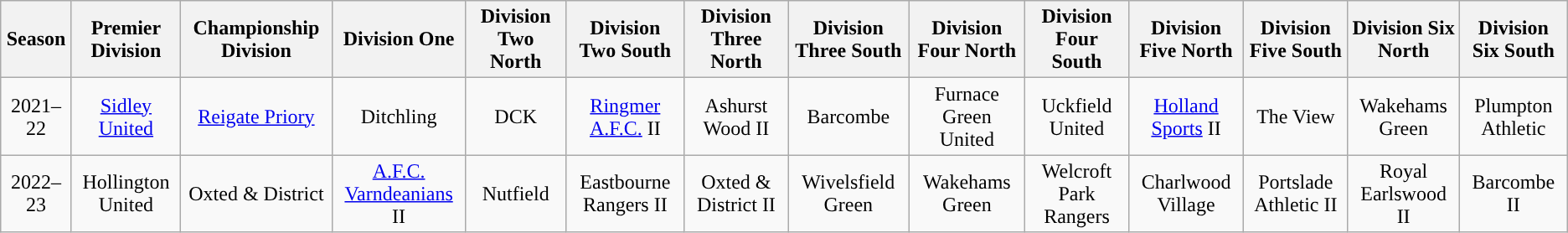<table class="wikitable" style="text-align: center">
<tr>
<th>Season</th>
<th>Premier Division</th>
<th>Championship Division</th>
<th>Division One</th>
<th>Division Two North</th>
<th>Division Two South</th>
<th>Division Three North</th>
<th>Division Three South</th>
<th>Division Four North</th>
<th>Division Four South</th>
<th>Division Five North</th>
<th>Division Five South</th>
<th>Division Six North</th>
<th>Division Six South</th>
</tr>
<tr>
<td>2021–22</td>
<td><a href='#'>Sidley United</a></td>
<td><a href='#'>Reigate Priory</a></td>
<td>Ditchling</td>
<td>DCK</td>
<td><a href='#'>Ringmer A.F.C.</a> II</td>
<td>Ashurst Wood II</td>
<td>Barcombe</td>
<td>Furnace Green United</td>
<td>Uckfield United</td>
<td><a href='#'>Holland Sports</a> II</td>
<td>The View</td>
<td>Wakehams Green</td>
<td>Plumpton Athletic</td>
</tr>
<tr>
<td>2022–23</td>
<td>Hollington United</td>
<td>Oxted & District</td>
<td><a href='#'>A.F.C. Varndeanians</a> II</td>
<td>Nutfield</td>
<td>Eastbourne Rangers II</td>
<td>Oxted & District II</td>
<td>Wivelsfield Green</td>
<td>Wakehams Green</td>
<td>Welcroft Park Rangers</td>
<td>Charlwood Village</td>
<td>Portslade Athletic II</td>
<td>Royal Earlswood II</td>
<td>Barcombe II</td>
</tr>
</table>
